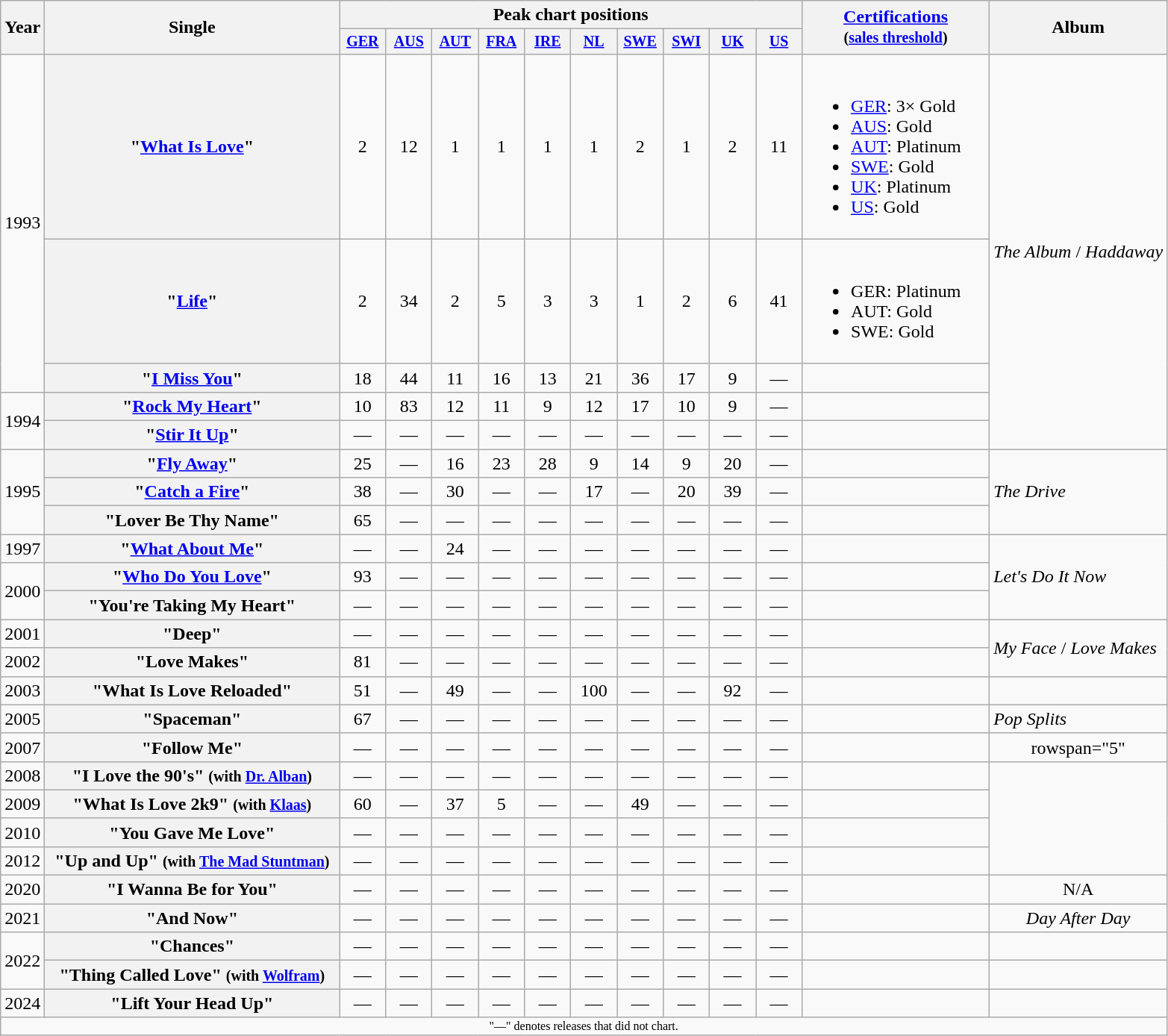<table class="wikitable plainrowheaders" style="text-align:center;">
<tr>
<th rowspan="2">Year</th>
<th rowspan="2" style="width:16em;">Single</th>
<th colspan="10">Peak chart positions</th>
<th rowspan="2" style="width:10em;"><a href='#'>Certifications</a><br><small>(<a href='#'>sales threshold</a>)</small></th>
<th rowspan="2">Album</th>
</tr>
<tr style="font-size:smaller;">
<th width="35"><a href='#'>GER</a><br></th>
<th width="35"><a href='#'>AUS</a><br></th>
<th width="35"><a href='#'>AUT</a><br></th>
<th width="35"><a href='#'>FRA</a><br></th>
<th width="35"><a href='#'>IRE</a><br></th>
<th width="35"><a href='#'>NL</a><br></th>
<th width="35"><a href='#'>SWE</a><br></th>
<th width="35"><a href='#'>SWI</a><br></th>
<th width="35"><a href='#'>UK</a><br></th>
<th width="35"><a href='#'>US</a><br></th>
</tr>
<tr>
<td rowspan="3">1993</td>
<th scope="row">"<a href='#'>What Is Love</a>"</th>
<td>2</td>
<td>12</td>
<td>1</td>
<td>1</td>
<td>1</td>
<td>1</td>
<td>2</td>
<td>1</td>
<td>2</td>
<td>11</td>
<td align="left"><br><ul><li><a href='#'>GER</a>: 3× Gold</li><li><a href='#'>AUS</a>: Gold</li><li><a href='#'>AUT</a>: Platinum</li><li><a href='#'>SWE</a>: Gold</li><li><a href='#'>UK</a>: Platinum</li><li><a href='#'>US</a>: Gold</li></ul></td>
<td align="left" rowspan="5"><em>The Album</em> / <em>Haddaway</em></td>
</tr>
<tr>
<th scope="row">"<a href='#'>Life</a>"</th>
<td>2</td>
<td>34</td>
<td>2</td>
<td>5</td>
<td>3</td>
<td>3</td>
<td>1</td>
<td>2</td>
<td>6</td>
<td>41</td>
<td align="left"><br><ul><li>GER: Platinum</li><li>AUT: Gold</li><li>SWE: Gold</li></ul></td>
</tr>
<tr>
<th scope="row">"<a href='#'>I Miss You</a>"</th>
<td>18</td>
<td>44</td>
<td>11</td>
<td>16</td>
<td>13</td>
<td>21</td>
<td>36</td>
<td>17</td>
<td>9</td>
<td>—</td>
<td></td>
</tr>
<tr>
<td rowspan="2">1994</td>
<th scope="row">"<a href='#'>Rock My Heart</a>"</th>
<td>10</td>
<td>83</td>
<td>12</td>
<td>11</td>
<td>9</td>
<td>12</td>
<td>17</td>
<td>10</td>
<td>9</td>
<td>—</td>
<td></td>
</tr>
<tr>
<th scope="row">"<a href='#'>Stir It Up</a>"</th>
<td>—</td>
<td>—</td>
<td>—</td>
<td>—</td>
<td>—</td>
<td>—</td>
<td>—</td>
<td>—</td>
<td>—</td>
<td>—</td>
<td></td>
</tr>
<tr>
<td rowspan="3">1995</td>
<th scope="row">"<a href='#'>Fly Away</a>"</th>
<td>25</td>
<td>—</td>
<td>16</td>
<td>23</td>
<td>28</td>
<td>9</td>
<td>14</td>
<td>9</td>
<td>20</td>
<td>—</td>
<td></td>
<td align="left" rowspan="3"><em>The Drive</em></td>
</tr>
<tr>
<th scope="row">"<a href='#'>Catch a Fire</a>"</th>
<td>38</td>
<td>—</td>
<td>30</td>
<td>—</td>
<td>—</td>
<td>17</td>
<td>—</td>
<td>20</td>
<td>39</td>
<td>—</td>
<td></td>
</tr>
<tr>
<th scope="row">"Lover Be Thy Name"</th>
<td>65</td>
<td>—</td>
<td>—</td>
<td>—</td>
<td>—</td>
<td>—</td>
<td>—</td>
<td>—</td>
<td>—</td>
<td>—</td>
<td></td>
</tr>
<tr>
<td>1997</td>
<th scope="row">"<a href='#'>What About Me</a>"</th>
<td>—</td>
<td>—</td>
<td>24</td>
<td>—</td>
<td>—</td>
<td>—</td>
<td>—</td>
<td>—</td>
<td>—</td>
<td>—</td>
<td></td>
<td align="left" rowspan="3"><em>Let's Do It Now</em></td>
</tr>
<tr>
<td rowspan="2">2000</td>
<th scope="row">"<a href='#'>Who Do You Love</a>"</th>
<td>93</td>
<td>—</td>
<td>—</td>
<td>—</td>
<td>—</td>
<td>—</td>
<td>—</td>
<td>—</td>
<td>—</td>
<td>—</td>
<td></td>
</tr>
<tr>
<th scope="row">"You're Taking My Heart"</th>
<td>—</td>
<td>—</td>
<td>—</td>
<td>—</td>
<td>—</td>
<td>—</td>
<td>—</td>
<td>—</td>
<td>—</td>
<td>—</td>
<td></td>
</tr>
<tr>
<td>2001</td>
<th scope="row">"Deep"</th>
<td>—</td>
<td>—</td>
<td>—</td>
<td>—</td>
<td>—</td>
<td>—</td>
<td>—</td>
<td>—</td>
<td>—</td>
<td>—</td>
<td></td>
<td align="left" rowspan="2"><em>My Face</em> / <em>Love Makes</em></td>
</tr>
<tr>
<td>2002</td>
<th scope="row">"Love Makes"</th>
<td>81</td>
<td>—</td>
<td>—</td>
<td>—</td>
<td>—</td>
<td>—</td>
<td>—</td>
<td>—</td>
<td>—</td>
<td>—</td>
<td></td>
</tr>
<tr>
<td>2003</td>
<th scope="row">"What Is Love Reloaded"</th>
<td>51</td>
<td>—</td>
<td>49</td>
<td>—</td>
<td>—</td>
<td>100</td>
<td>—</td>
<td>—</td>
<td>92</td>
<td>—</td>
<td></td>
<td></td>
</tr>
<tr>
<td>2005</td>
<th scope="row">"Spaceman"</th>
<td>67</td>
<td>—</td>
<td>—</td>
<td>—</td>
<td>—</td>
<td>—</td>
<td>—</td>
<td>—</td>
<td>—</td>
<td>—</td>
<td></td>
<td align="left"><em>Pop Splits</em></td>
</tr>
<tr>
<td>2007</td>
<th scope="row">"Follow Me"</th>
<td>—</td>
<td>—</td>
<td>—</td>
<td>—</td>
<td>—</td>
<td>—</td>
<td>—</td>
<td>—</td>
<td>—</td>
<td>—</td>
<td></td>
<td>rowspan="5" </td>
</tr>
<tr>
<td>2008</td>
<th scope="row">"I Love the 90's" <small>(with <a href='#'>Dr. Alban</a>)</small></th>
<td>—</td>
<td>—</td>
<td>—</td>
<td>—</td>
<td>—</td>
<td>—</td>
<td>—</td>
<td>—</td>
<td>—</td>
<td>—</td>
<td></td>
</tr>
<tr>
<td>2009</td>
<th scope="row">"What Is Love 2k9" <small>(with <a href='#'>Klaas</a>)</small></th>
<td>60</td>
<td>—</td>
<td>37</td>
<td>5</td>
<td>—</td>
<td>—</td>
<td>49</td>
<td>—</td>
<td>—</td>
<td>—</td>
<td></td>
</tr>
<tr>
<td>2010</td>
<th scope="row">"You Gave Me Love"</th>
<td>—</td>
<td>—</td>
<td>—</td>
<td>—</td>
<td>—</td>
<td>—</td>
<td>—</td>
<td>—</td>
<td>—</td>
<td>—</td>
<td></td>
</tr>
<tr>
<td>2012</td>
<th scope="row">"Up and Up" <small>(with <a href='#'>The Mad Stuntman</a>)</small></th>
<td>—</td>
<td>—</td>
<td>—</td>
<td>—</td>
<td>—</td>
<td>—</td>
<td>—</td>
<td>—</td>
<td>—</td>
<td>—</td>
<td></td>
</tr>
<tr>
<td>2020</td>
<th scope="row">"I Wanna Be for You"</th>
<td>—</td>
<td>—</td>
<td>—</td>
<td>—</td>
<td>—</td>
<td>—</td>
<td>—</td>
<td>—</td>
<td>—</td>
<td>—</td>
<td></td>
<td>N/A</td>
</tr>
<tr>
<td>2021</td>
<th scope="row">"And Now"</th>
<td>—</td>
<td>—</td>
<td>—</td>
<td>—</td>
<td>—</td>
<td>—</td>
<td>—</td>
<td>—</td>
<td>—</td>
<td>—</td>
<td></td>
<td><em>Day After Day</em></td>
</tr>
<tr>
<td rowspan="2">2022</td>
<th scope="row">"Chances"</th>
<td>—</td>
<td>—</td>
<td>—</td>
<td>—</td>
<td>—</td>
<td>—</td>
<td>—</td>
<td>—</td>
<td>—</td>
<td>—</td>
<td></td>
<td></td>
</tr>
<tr>
<th scope="row">"Thing Called Love" <small>(with <a href='#'>Wolfram</a>)</small></th>
<td>—</td>
<td>—</td>
<td>—</td>
<td>—</td>
<td>—</td>
<td>—</td>
<td>—</td>
<td>—</td>
<td>—</td>
<td>—</td>
<td></td>
<td></td>
</tr>
<tr>
<td>2024</td>
<th scope="row">"Lift Your Head Up"</th>
<td>—</td>
<td>—</td>
<td>—</td>
<td>—</td>
<td>—</td>
<td>—</td>
<td>—</td>
<td>—</td>
<td>—</td>
<td>—</td>
<td></td>
<td></td>
</tr>
<tr>
<td colspan="15" style="font-size:8pt">"—" denotes releases that did not chart.</td>
</tr>
</table>
